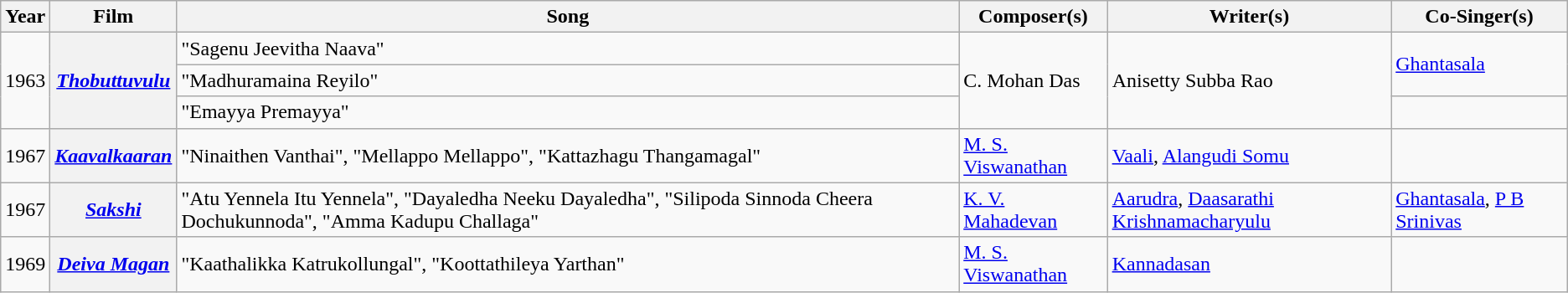<table class="wikitable sortable">
<tr>
<th>Year</th>
<th>Film</th>
<th>Song</th>
<th>Composer(s)</th>
<th>Writer(s)</th>
<th>Co-Singer(s)</th>
</tr>
<tr>
<td rowspan="3">1963</td>
<th rowspan="3"><em><a href='#'>Thobuttuvulu</a></em></th>
<td>"Sagenu Jeevitha Naava"</td>
<td rowspan="3">C. Mohan Das</td>
<td rowspan="3">Anisetty Subba Rao</td>
<td rowspan="2"><a href='#'>Ghantasala</a></td>
</tr>
<tr>
<td>"Madhuramaina Reyilo"</td>
</tr>
<tr>
<td>"Emayya Premayya"</td>
<td></td>
</tr>
<tr>
<td>1967</td>
<th><em><a href='#'>Kaavalkaaran</a></em></th>
<td>"Ninaithen Vanthai", "Mellappo Mellappo", "Kattazhagu Thangamagal"</td>
<td><a href='#'>M. S. Viswanathan</a></td>
<td><a href='#'>Vaali</a>, <a href='#'>Alangudi Somu</a></td>
</tr>
<tr>
<td>1967</td>
<th><em><a href='#'>Sakshi</a></em></th>
<td>"Atu Yennela Itu Yennela", "Dayaledha Neeku Dayaledha", "Silipoda Sinnoda Cheera Dochukunnoda", "Amma Kadupu Challaga"</td>
<td><a href='#'>K. V. Mahadevan</a></td>
<td><a href='#'>Aarudra</a>, <a href='#'>Daasarathi Krishnamacharyulu</a></td>
<td><a href='#'>Ghantasala</a>, <a href='#'>P B Srinivas</a></td>
</tr>
<tr>
<td>1969</td>
<th><em><a href='#'>Deiva Magan</a></em></th>
<td>"Kaathalikka Katrukollungal", "Koottathileya Yarthan"</td>
<td><a href='#'>M. S. Viswanathan</a></td>
<td><a href='#'>Kannadasan</a></td>
</tr>
</table>
